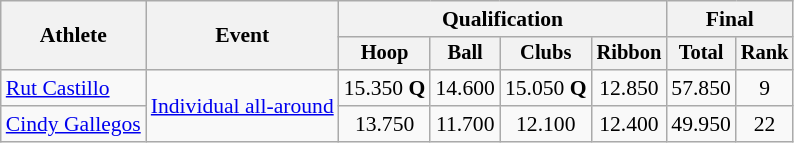<table class=wikitable style="font-size:90%">
<tr>
<th rowspan=2>Athlete</th>
<th rowspan=2>Event</th>
<th colspan=4>Qualification</th>
<th colspan=2>Final</th>
</tr>
<tr style="font-size:95%">
<th>Hoop</th>
<th>Ball</th>
<th>Clubs</th>
<th>Ribbon</th>
<th>Total</th>
<th>Rank</th>
</tr>
<tr align=center>
<td align=left><a href='#'>Rut Castillo</a></td>
<td align=left rowspan=2><a href='#'>Individual all-around</a></td>
<td>15.350 <strong>Q</strong></td>
<td>14.600</td>
<td>15.050 <strong>Q</strong></td>
<td>12.850</td>
<td>57.850</td>
<td>9</td>
</tr>
<tr align=center>
<td align=left><a href='#'>Cindy Gallegos</a></td>
<td>13.750</td>
<td>11.700</td>
<td>12.100</td>
<td>12.400</td>
<td>49.950</td>
<td>22</td>
</tr>
</table>
